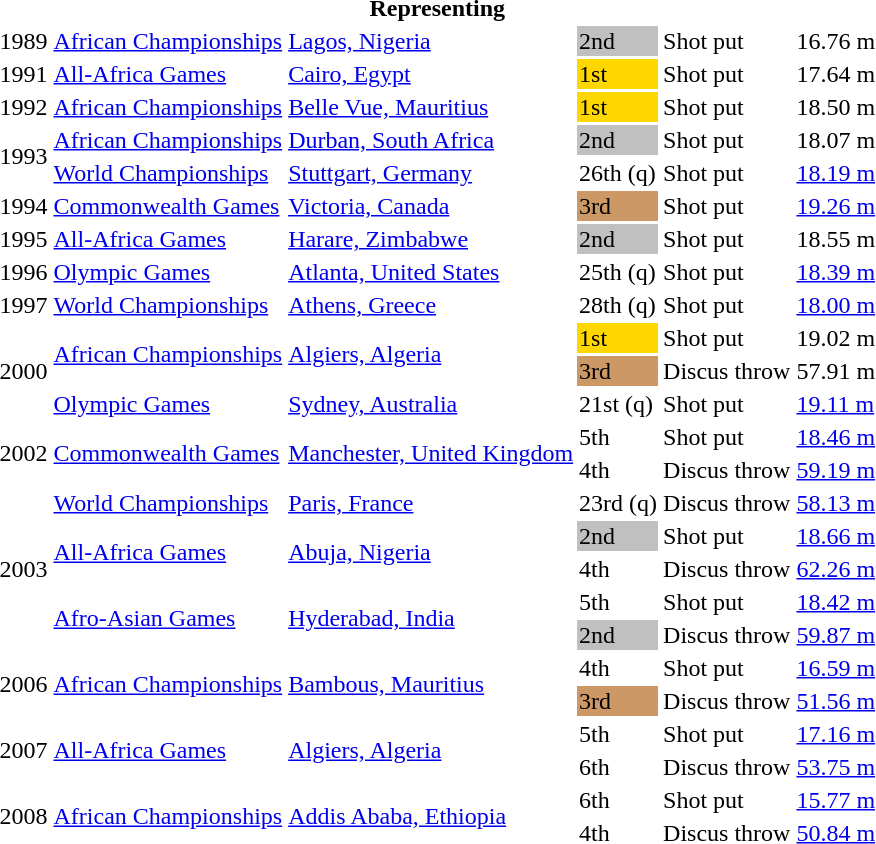<table>
<tr>
<th colspan="6">Representing </th>
</tr>
<tr>
<td>1989</td>
<td><a href='#'>African Championships</a></td>
<td><a href='#'>Lagos, Nigeria</a></td>
<td bgcolor=silver>2nd</td>
<td>Shot put</td>
<td>16.76 m</td>
</tr>
<tr>
<td>1991</td>
<td><a href='#'>All-Africa Games</a></td>
<td><a href='#'>Cairo, Egypt</a></td>
<td bgcolor=gold>1st</td>
<td>Shot put</td>
<td>17.64 m</td>
</tr>
<tr>
<td>1992</td>
<td><a href='#'>African Championships</a></td>
<td><a href='#'>Belle Vue, Mauritius</a></td>
<td bgcolor=gold>1st</td>
<td>Shot put</td>
<td>18.50 m</td>
</tr>
<tr>
<td rowspan=2>1993</td>
<td><a href='#'>African Championships</a></td>
<td><a href='#'>Durban, South Africa</a></td>
<td bgcolor=silver>2nd</td>
<td>Shot put</td>
<td>18.07 m</td>
</tr>
<tr>
<td><a href='#'>World Championships</a></td>
<td><a href='#'>Stuttgart, Germany</a></td>
<td>26th (q)</td>
<td>Shot put</td>
<td><a href='#'>18.19 m</a></td>
</tr>
<tr>
<td>1994</td>
<td><a href='#'>Commonwealth Games</a></td>
<td><a href='#'>Victoria, Canada</a></td>
<td bgcolor=cc9966>3rd</td>
<td>Shot put</td>
<td><a href='#'>19.26 m</a></td>
</tr>
<tr>
<td>1995</td>
<td><a href='#'>All-Africa Games</a></td>
<td><a href='#'>Harare, Zimbabwe</a></td>
<td bgcolor=silver>2nd</td>
<td>Shot put</td>
<td>18.55 m</td>
</tr>
<tr>
<td>1996</td>
<td><a href='#'>Olympic Games</a></td>
<td><a href='#'>Atlanta, United States</a></td>
<td>25th (q)</td>
<td>Shot put</td>
<td><a href='#'>18.39 m</a></td>
</tr>
<tr>
<td>1997</td>
<td><a href='#'>World Championships</a></td>
<td><a href='#'>Athens, Greece</a></td>
<td>28th (q)</td>
<td>Shot put</td>
<td><a href='#'>18.00 m</a></td>
</tr>
<tr>
<td rowspan=3>2000</td>
<td rowspan=2><a href='#'>African Championships</a></td>
<td rowspan=2><a href='#'>Algiers, Algeria</a></td>
<td bgcolor=gold>1st</td>
<td>Shot put</td>
<td>19.02 m</td>
</tr>
<tr>
<td bgcolor=cc9966>3rd</td>
<td>Discus throw</td>
<td>57.91 m</td>
</tr>
<tr>
<td><a href='#'>Olympic Games</a></td>
<td><a href='#'>Sydney, Australia</a></td>
<td>21st (q)</td>
<td>Shot put</td>
<td><a href='#'>19.11 m</a></td>
</tr>
<tr>
<td rowspan=2>2002</td>
<td rowspan=2><a href='#'>Commonwealth Games</a></td>
<td rowspan=2><a href='#'>Manchester, United Kingdom</a></td>
<td>5th</td>
<td>Shot put</td>
<td><a href='#'>18.46 m</a></td>
</tr>
<tr>
<td>4th</td>
<td>Discus throw</td>
<td><a href='#'>59.19 m</a></td>
</tr>
<tr>
<td rowspan=5>2003</td>
<td><a href='#'>World Championships</a></td>
<td><a href='#'>Paris, France</a></td>
<td>23rd (q)</td>
<td>Discus throw</td>
<td><a href='#'>58.13 m</a></td>
</tr>
<tr>
<td rowspan=2><a href='#'>All-Africa Games</a></td>
<td rowspan=2><a href='#'>Abuja, Nigeria</a></td>
<td bgcolor=silver>2nd</td>
<td>Shot put</td>
<td><a href='#'>18.66 m</a></td>
</tr>
<tr>
<td>4th</td>
<td>Discus throw</td>
<td><a href='#'>62.26 m</a></td>
</tr>
<tr>
<td rowspan=2><a href='#'>Afro-Asian Games</a></td>
<td rowspan=2><a href='#'>Hyderabad, India</a></td>
<td>5th</td>
<td>Shot put</td>
<td><a href='#'>18.42 m</a></td>
</tr>
<tr>
<td bgcolor=silver>2nd</td>
<td>Discus throw</td>
<td><a href='#'>59.87 m</a></td>
</tr>
<tr>
<td rowspan=2>2006</td>
<td rowspan=2><a href='#'>African Championships</a></td>
<td rowspan=2><a href='#'>Bambous, Mauritius</a></td>
<td>4th</td>
<td>Shot put</td>
<td><a href='#'>16.59 m</a></td>
</tr>
<tr>
<td bgcolor=cc9966>3rd</td>
<td>Discus throw</td>
<td><a href='#'>51.56 m</a></td>
</tr>
<tr>
<td rowspan=2>2007</td>
<td rowspan=2><a href='#'>All-Africa Games</a></td>
<td rowspan=2><a href='#'>Algiers, Algeria</a></td>
<td>5th</td>
<td>Shot put</td>
<td><a href='#'>17.16 m</a></td>
</tr>
<tr>
<td>6th</td>
<td>Discus throw</td>
<td><a href='#'>53.75 m</a></td>
</tr>
<tr>
<td rowspan=2>2008</td>
<td rowspan=2><a href='#'>African Championships</a></td>
<td rowspan=2><a href='#'>Addis Ababa, Ethiopia</a></td>
<td>6th</td>
<td>Shot put</td>
<td><a href='#'>15.77 m</a></td>
</tr>
<tr>
<td>4th</td>
<td>Discus throw</td>
<td><a href='#'>50.84 m</a></td>
</tr>
</table>
